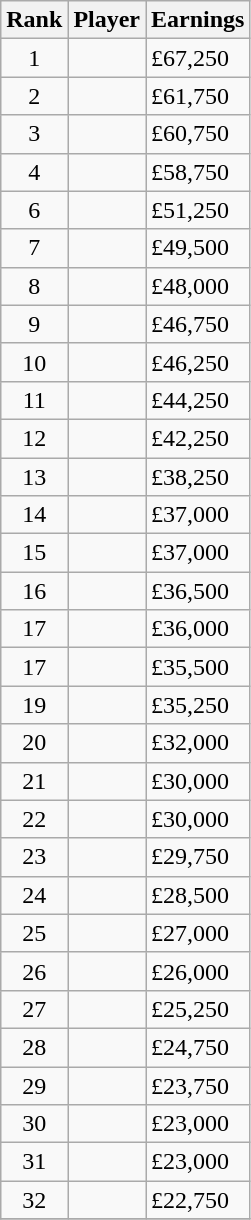<table class="wikitable">
<tr>
<th>Rank</th>
<th>Player</th>
<th>Earnings</th>
</tr>
<tr>
<td align=center>1</td>
<td></td>
<td>£67,250</td>
</tr>
<tr>
<td align=center>2</td>
<td></td>
<td>£61,750</td>
</tr>
<tr>
<td align=center>3</td>
<td></td>
<td>£60,750</td>
</tr>
<tr>
<td align=center>4</td>
<td></td>
<td>£58,750</td>
</tr>
<tr>
<td align=center>6</td>
<td></td>
<td>£51,250</td>
</tr>
<tr>
<td align=center>7</td>
<td></td>
<td>£49,500</td>
</tr>
<tr>
<td align=center>8</td>
<td></td>
<td>£48,000</td>
</tr>
<tr>
<td align=center>9</td>
<td></td>
<td>£46,750</td>
</tr>
<tr>
<td align=center>10</td>
<td></td>
<td>£46,250</td>
</tr>
<tr>
<td align=center>11</td>
<td></td>
<td>£44,250</td>
</tr>
<tr>
<td align=center>12</td>
<td></td>
<td>£42,250</td>
</tr>
<tr>
<td align=center>13</td>
<td></td>
<td>£38,250</td>
</tr>
<tr>
<td align=center>14</td>
<td></td>
<td>£37,000</td>
</tr>
<tr>
<td align=center>15</td>
<td></td>
<td>£37,000</td>
</tr>
<tr>
<td align=center>16</td>
<td></td>
<td>£36,500</td>
</tr>
<tr>
<td align=center>17</td>
<td></td>
<td>£36,000</td>
</tr>
<tr>
<td align=center>17</td>
<td></td>
<td>£35,500</td>
</tr>
<tr>
<td align=center>19</td>
<td></td>
<td>£35,250</td>
</tr>
<tr>
<td align=center>20</td>
<td></td>
<td>£32,000</td>
</tr>
<tr>
<td align=center>21</td>
<td></td>
<td>£30,000</td>
</tr>
<tr>
<td align=center>22</td>
<td></td>
<td>£30,000</td>
</tr>
<tr>
<td align=center>23</td>
<td></td>
<td>£29,750</td>
</tr>
<tr>
<td align=center>24</td>
<td></td>
<td>£28,500</td>
</tr>
<tr>
<td align=center>25</td>
<td></td>
<td>£27,000</td>
</tr>
<tr>
<td align=center>26</td>
<td></td>
<td>£26,000</td>
</tr>
<tr>
<td align=center>27</td>
<td></td>
<td>£25,250</td>
</tr>
<tr>
<td align=center>28</td>
<td></td>
<td>£24,750</td>
</tr>
<tr>
<td align=center>29</td>
<td></td>
<td>£23,750</td>
</tr>
<tr>
<td align=center>30</td>
<td></td>
<td>£23,000</td>
</tr>
<tr>
<td align=center>31</td>
<td></td>
<td>£23,000</td>
</tr>
<tr>
<td align=center>32</td>
<td></td>
<td>£22,750</td>
</tr>
<tr>
</tr>
</table>
